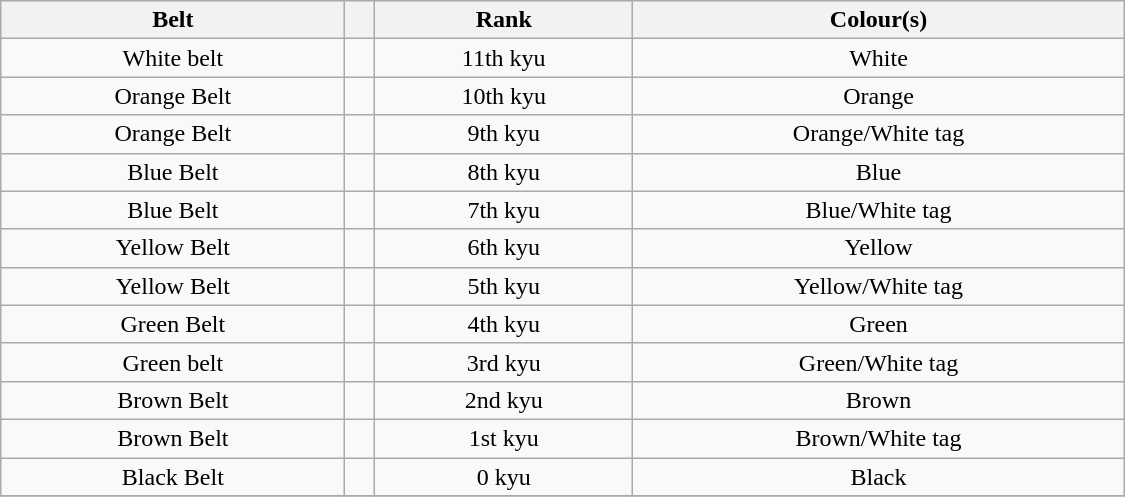<table class="wikitable" style="text-align: center; width: 750px;">
<tr>
<th>Belt</th>
<th></th>
<th>Rank</th>
<th>Colour(s)</th>
</tr>
<tr>
<td>White belt</td>
<td></td>
<td>11th kyu</td>
<td>White</td>
</tr>
<tr>
<td>Orange Belt</td>
<td></td>
<td>10th kyu</td>
<td>Orange</td>
</tr>
<tr>
<td>Orange Belt</td>
<td></td>
<td>9th kyu</td>
<td>Orange/White tag</td>
</tr>
<tr>
<td>Blue Belt</td>
<td></td>
<td>8th kyu</td>
<td>Blue</td>
</tr>
<tr>
<td>Blue Belt</td>
<td></td>
<td>7th kyu</td>
<td>Blue/White tag</td>
</tr>
<tr>
<td>Yellow Belt</td>
<td></td>
<td>6th kyu</td>
<td>Yellow</td>
</tr>
<tr>
<td>Yellow Belt</td>
<td></td>
<td>5th kyu</td>
<td>Yellow/White tag</td>
</tr>
<tr>
<td>Green Belt</td>
<td></td>
<td>4th kyu</td>
<td>Green</td>
</tr>
<tr>
<td>Green belt</td>
<td></td>
<td>3rd kyu</td>
<td>Green/White tag</td>
</tr>
<tr>
<td>Brown Belt</td>
<td></td>
<td>2nd kyu</td>
<td>Brown</td>
</tr>
<tr>
<td>Brown Belt</td>
<td></td>
<td>1st kyu</td>
<td>Brown/White tag</td>
</tr>
<tr>
<td>Black Belt</td>
<td></td>
<td>0 kyu</td>
<td>Black</td>
</tr>
<tr>
</tr>
</table>
